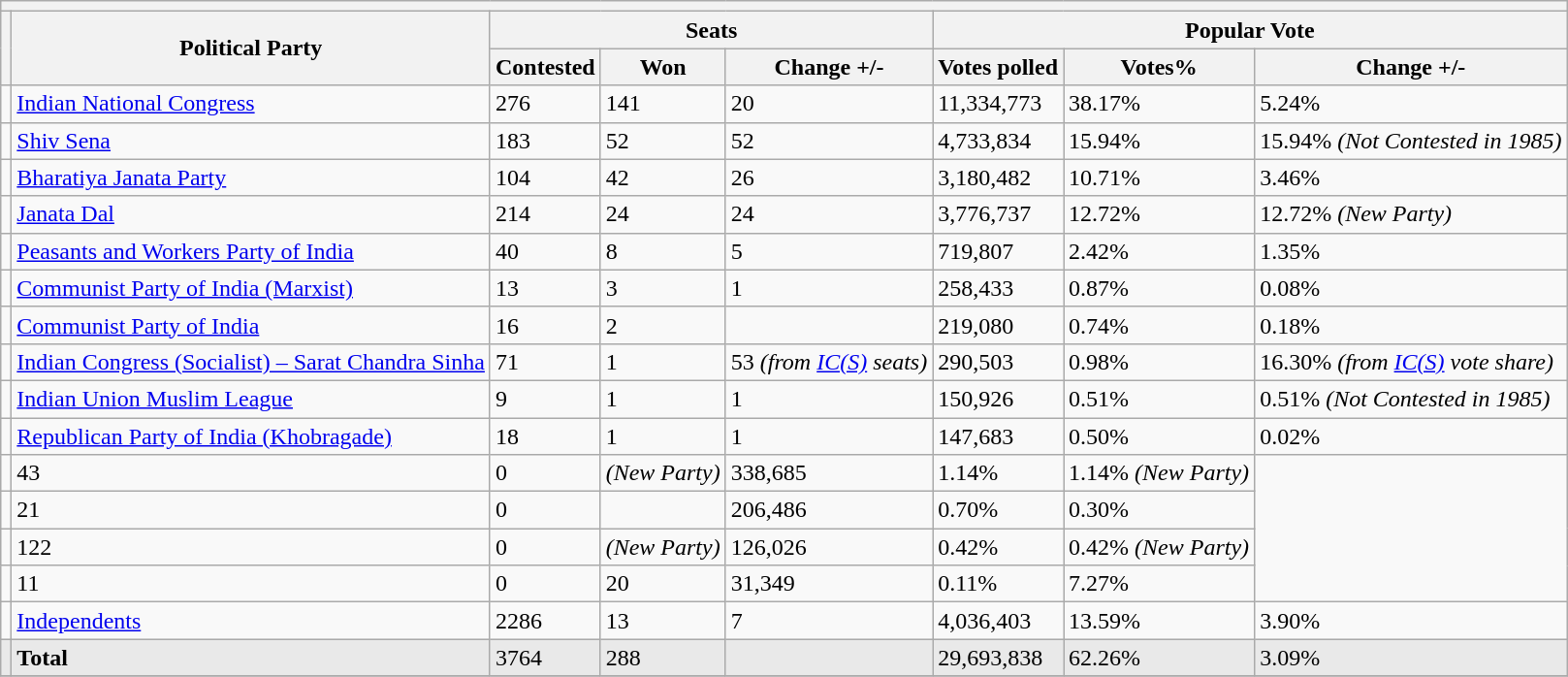<table class="wikitable sortable">
<tr>
<th colspan=10></th>
</tr>
<tr>
<th rowspan="2" class="unsortable"></th>
<th rowspan="2">Political Party</th>
<th colspan="3">Seats</th>
<th colspan="3">Popular Vote</th>
</tr>
<tr>
<th>Contested</th>
<th>Won</th>
<th>Change +/-</th>
<th>Votes polled</th>
<th>Votes%</th>
<th>Change +/-</th>
</tr>
<tr>
<td></td>
<td><a href='#'>Indian National Congress</a></td>
<td>276</td>
<td>141</td>
<td> 20</td>
<td>11,334,773</td>
<td>38.17%</td>
<td> 5.24%</td>
</tr>
<tr>
<td></td>
<td><a href='#'>Shiv Sena</a></td>
<td>183</td>
<td>52</td>
<td> 52</td>
<td>4,733,834</td>
<td>15.94%</td>
<td> 15.94% <em>(Not Contested in 1985)</em></td>
</tr>
<tr>
<td></td>
<td><a href='#'>Bharatiya Janata Party</a></td>
<td>104</td>
<td>42</td>
<td> 26</td>
<td>3,180,482</td>
<td>10.71%</td>
<td> 3.46%</td>
</tr>
<tr>
<td></td>
<td><a href='#'>Janata Dal</a></td>
<td>214</td>
<td>24</td>
<td> 24</td>
<td>3,776,737</td>
<td>12.72%</td>
<td> 12.72% <em>(New Party)</em></td>
</tr>
<tr>
<td></td>
<td><a href='#'>Peasants and Workers Party of India</a></td>
<td>40</td>
<td>8</td>
<td> 5</td>
<td>719,807</td>
<td>2.42%</td>
<td> 1.35%</td>
</tr>
<tr>
<td></td>
<td><a href='#'>Communist Party of India (Marxist)</a></td>
<td>13</td>
<td>3</td>
<td> 1</td>
<td>258,433</td>
<td>0.87%</td>
<td> 0.08%</td>
</tr>
<tr>
<td></td>
<td><a href='#'>Communist Party of India</a></td>
<td>16</td>
<td>2</td>
<td></td>
<td>219,080</td>
<td>0.74%</td>
<td> 0.18%</td>
</tr>
<tr>
<td></td>
<td><a href='#'>Indian Congress (Socialist) – Sarat Chandra Sinha</a></td>
<td>71</td>
<td>1</td>
<td> 53 <em>(from <a href='#'>IC(S)</a> seats)</em></td>
<td>290,503</td>
<td>0.98%</td>
<td> 16.30% <em>(from <a href='#'>IC(S)</a> vote share)</em></td>
</tr>
<tr>
<td></td>
<td><a href='#'>Indian Union Muslim League</a></td>
<td>9</td>
<td>1</td>
<td> 1</td>
<td>150,926</td>
<td>0.51%</td>
<td> 0.51% <em>(Not Contested in 1985)</em></td>
</tr>
<tr>
<td></td>
<td><a href='#'>Republican Party of India (Khobragade)</a></td>
<td>18</td>
<td>1</td>
<td> 1</td>
<td>147,683</td>
<td>0.50%</td>
<td> 0.02%</td>
</tr>
<tr>
<td></td>
<td>43</td>
<td>0</td>
<td><em>(New Party)</em></td>
<td>338,685</td>
<td>1.14%</td>
<td>1.14% <em>(New Party)</em></td>
</tr>
<tr>
<td></td>
<td>21</td>
<td>0</td>
<td></td>
<td>206,486</td>
<td>0.70%</td>
<td>0.30%</td>
</tr>
<tr>
<td></td>
<td>122</td>
<td>0</td>
<td><em>(New Party)</em></td>
<td>126,026</td>
<td>0.42%</td>
<td>0.42% <em>(New Party)</em></td>
</tr>
<tr>
<td></td>
<td>11</td>
<td>0</td>
<td>20</td>
<td>31,349</td>
<td>0.11%</td>
<td>7.27%</td>
</tr>
<tr>
<td></td>
<td><a href='#'>Independents</a></td>
<td>2286</td>
<td>13</td>
<td> 7</td>
<td>4,036,403</td>
<td>13.59%</td>
<td> 3.90%</td>
</tr>
<tr style="background-color:#E9E9E9">
<td></td>
<td align="left"><strong>Total</strong></td>
<td>3764</td>
<td>288</td>
<td></td>
<td>29,693,838</td>
<td>62.26%</td>
<td> 3.09%</td>
</tr>
<tr>
</tr>
</table>
